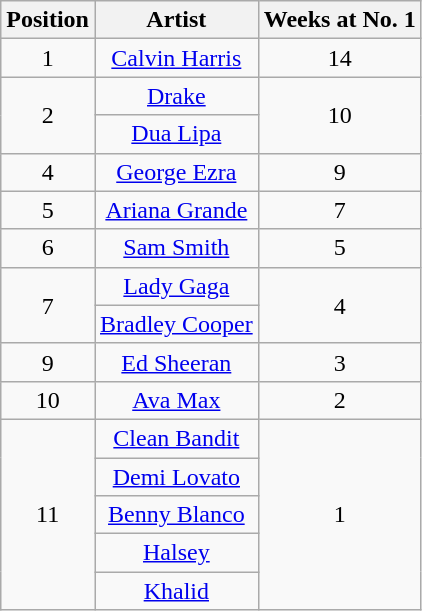<table class="wikitable">
<tr>
<th style="text-align: center;">Position</th>
<th style="text-align: center;">Artist</th>
<th style="text-align: center;">Weeks at No. 1</th>
</tr>
<tr>
<td style="text-align: center;">1</td>
<td style="text-align: center;"><a href='#'>Calvin Harris</a></td>
<td style="text-align: center;">14</td>
</tr>
<tr>
<td style="text-align: center;" rowspan="2">2</td>
<td style="text-align: center;"><a href='#'>Drake</a></td>
<td style="text-align: center;" rowspan="2">10</td>
</tr>
<tr>
<td style="text-align: center;"><a href='#'>Dua Lipa</a></td>
</tr>
<tr>
<td style="text-align: center;">4</td>
<td style="text-align: center;"><a href='#'>George Ezra</a></td>
<td style="text-align: center;">9</td>
</tr>
<tr>
<td style="text-align: center;">5</td>
<td style="text-align: center;"><a href='#'>Ariana Grande</a></td>
<td style="text-align: center;">7</td>
</tr>
<tr>
<td style="text-align: center;">6</td>
<td style="text-align: center;"><a href='#'>Sam Smith</a></td>
<td style="text-align: center;">5</td>
</tr>
<tr>
<td style="text-align: center;" rowspan="2">7</td>
<td style="text-align: center;"><a href='#'>Lady Gaga</a></td>
<td style="text-align: center;" rowspan="2">4</td>
</tr>
<tr>
<td style="text-align: center;"><a href='#'>Bradley Cooper</a></td>
</tr>
<tr>
<td style="text-align: center;">9</td>
<td style="text-align: center;"><a href='#'>Ed Sheeran</a></td>
<td style="text-align: center;">3</td>
</tr>
<tr>
<td style="text-align: center;">10</td>
<td style="text-align: center;"><a href='#'>Ava Max</a></td>
<td style="text-align: center;">2</td>
</tr>
<tr>
<td style="text-align: center;" rowspan="5">11</td>
<td style="text-align: center;"><a href='#'>Clean Bandit</a></td>
<td style="text-align: center;" rowspan="5">1</td>
</tr>
<tr>
<td style="text-align: center;"><a href='#'>Demi Lovato</a></td>
</tr>
<tr>
<td style="text-align: center;"><a href='#'>Benny Blanco</a></td>
</tr>
<tr>
<td style="text-align: center;"><a href='#'>Halsey</a></td>
</tr>
<tr>
<td style="text-align: center;"><a href='#'>Khalid</a></td>
</tr>
</table>
